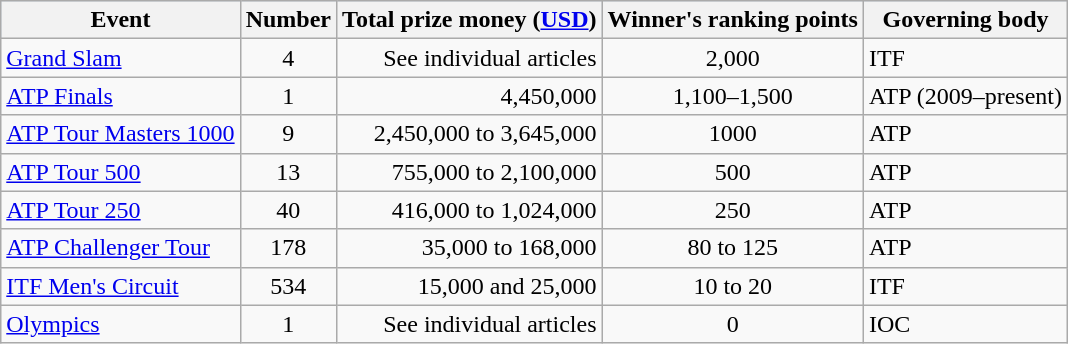<table class="wikitable">
<tr style="background:#c7dcf6;">
<th>Event</th>
<th>Number</th>
<th>Total prize money (<a href='#'>USD</a>)</th>
<th>Winner's ranking points</th>
<th>Governing body</th>
</tr>
<tr>
<td><a href='#'>Grand Slam</a></td>
<td style="text-align:center;">4</td>
<td align="right">See individual articles</td>
<td style="text-align:center;">2,000</td>
<td>ITF</td>
</tr>
<tr>
<td><a href='#'>ATP Finals</a></td>
<td style="text-align:center;">1</td>
<td align="right">4,450,000</td>
<td style="text-align:center;">1,100–1,500</td>
<td>ATP (2009–present)</td>
</tr>
<tr>
<td><a href='#'>ATP Tour Masters 1000</a></td>
<td style="text-align:center;">9</td>
<td align="right">2,450,000 to 3,645,000</td>
<td style="text-align:center;">1000</td>
<td>ATP</td>
</tr>
<tr>
<td><a href='#'>ATP Tour 500</a></td>
<td style="text-align:center;">13</td>
<td align="right">755,000 to 2,100,000</td>
<td style="text-align:center;">500</td>
<td>ATP</td>
</tr>
<tr>
<td><a href='#'>ATP Tour 250</a></td>
<td style="text-align:center;">40</td>
<td align="right">416,000 to  1,024,000</td>
<td style="text-align:center;">250</td>
<td>ATP</td>
</tr>
<tr>
<td><a href='#'>ATP Challenger Tour</a></td>
<td style="text-align:center;">178</td>
<td align="right">35,000 to 168,000</td>
<td style="text-align:center;">80 to 125</td>
<td>ATP</td>
</tr>
<tr>
<td><a href='#'>ITF Men's Circuit</a></td>
<td style="text-align:center;">534</td>
<td align="right">15,000 and 25,000</td>
<td style="text-align:center;">10 to 20</td>
<td>ITF</td>
</tr>
<tr>
<td><a href='#'>Olympics</a></td>
<td style="text-align:center;">1</td>
<td align="right">See individual articles</td>
<td style="text-align:center;">0</td>
<td>IOC</td>
</tr>
</table>
